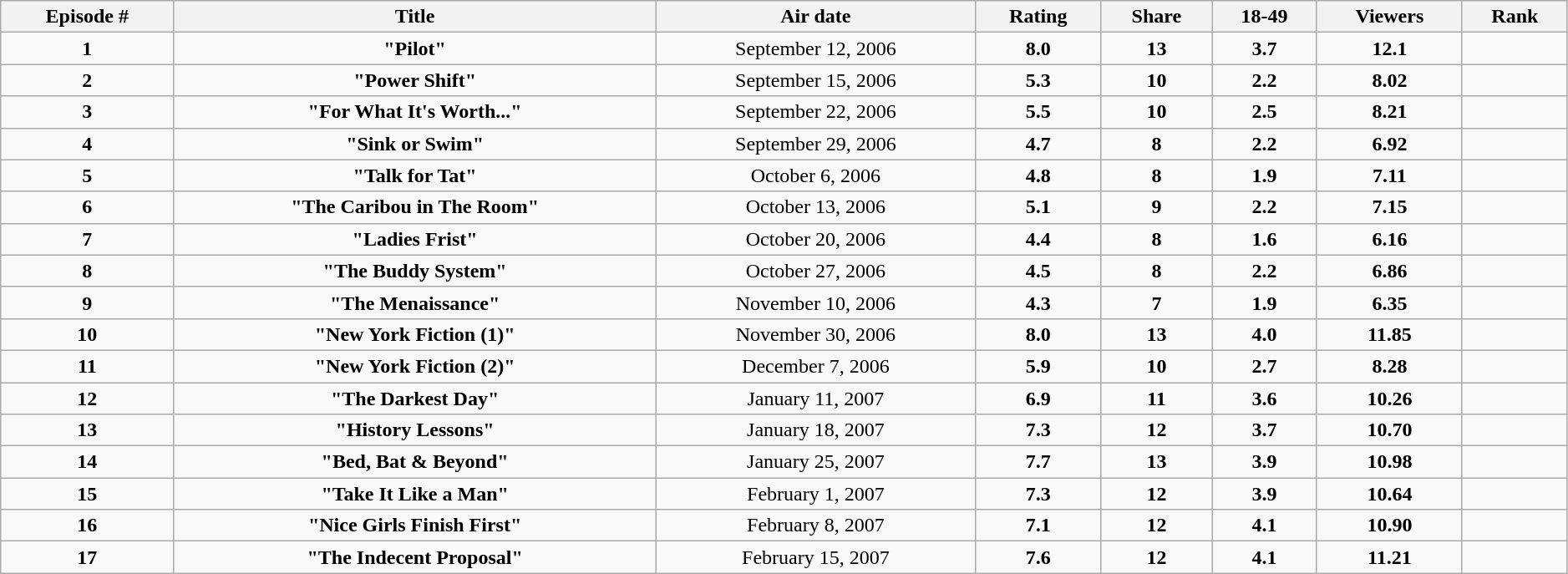<table class="wikitable" style="text-align: center" width="99%">
<tr>
<th>Episode #</th>
<th>Title</th>
<th>Air date</th>
<th>Rating</th>
<th>Share</th>
<th>18-49</th>
<th>Viewers</th>
<th>Rank</th>
</tr>
<tr>
<td><strong>1</strong></td>
<td><strong>"Pilot"</strong></td>
<td>September 12, 2006</td>
<td><strong>8.0</strong></td>
<td><strong>13</strong></td>
<td><strong>3.7</strong></td>
<td><strong>12.1</strong></td>
<td></td>
</tr>
<tr>
<td><strong>2</strong></td>
<td><strong>"Power Shift"</strong></td>
<td>September 15, 2006</td>
<td><strong>5.3</strong></td>
<td><strong>10</strong></td>
<td><strong>2.2</strong></td>
<td><strong>8.02</strong></td>
<td></td>
</tr>
<tr>
<td><strong>3</strong></td>
<td><strong>"For What It's Worth..."</strong></td>
<td>September 22, 2006</td>
<td><strong>5.5</strong></td>
<td><strong>10</strong></td>
<td><strong>2.5</strong></td>
<td><strong>8.21</strong></td>
<td></td>
</tr>
<tr>
<td><strong>4</strong></td>
<td><strong>"Sink or Swim"</strong></td>
<td>September 29, 2006</td>
<td><strong>4.7</strong></td>
<td><strong>8</strong></td>
<td><strong>2.2</strong></td>
<td><strong>6.92</strong></td>
<td></td>
</tr>
<tr>
<td><strong>5</strong></td>
<td><strong>"Talk for Tat"</strong></td>
<td>October 6, 2006</td>
<td><strong>4.8</strong></td>
<td><strong>8</strong></td>
<td><strong>1.9</strong></td>
<td><strong>7.11</strong></td>
<td></td>
</tr>
<tr>
<td><strong>6</strong></td>
<td><strong>"The Caribou in The Room"</strong></td>
<td>October 13, 2006</td>
<td><strong>5.1</strong></td>
<td><strong>9</strong></td>
<td><strong>2.2</strong></td>
<td><strong>7.15</strong></td>
<td></td>
</tr>
<tr>
<td><strong>7</strong></td>
<td><strong>"Ladies Frist"</strong></td>
<td>October 20, 2006</td>
<td><strong>4.4</strong></td>
<td><strong>8</strong></td>
<td><strong>1.6</strong></td>
<td><strong>6.16</strong></td>
<td></td>
</tr>
<tr>
<td><strong>8</strong></td>
<td><strong>"The Buddy System"</strong></td>
<td>October 27, 2006</td>
<td><strong>4.5</strong></td>
<td><strong>8</strong></td>
<td><strong>2.2</strong></td>
<td><strong>6.86</strong></td>
<td></td>
</tr>
<tr>
<td><strong>9</strong></td>
<td><strong>"The Menaissance"</strong></td>
<td>November 10, 2006</td>
<td><strong>4.3</strong></td>
<td><strong>7</strong></td>
<td><strong>1.9</strong></td>
<td><strong>6.35</strong></td>
<td></td>
</tr>
<tr>
<td><strong>10</strong></td>
<td><strong>"New York Fiction (1)"</strong></td>
<td>November 30, 2006</td>
<td><strong>8.0</strong></td>
<td><strong>13</strong></td>
<td><strong>4.0</strong></td>
<td><strong>11.85</strong></td>
<td></td>
</tr>
<tr>
<td><strong>11</strong></td>
<td><strong>"New York Fiction (2)"</strong></td>
<td>December 7, 2006</td>
<td><strong>5.9</strong></td>
<td><strong>10</strong></td>
<td><strong>2.7</strong></td>
<td><strong>8.28</strong></td>
<td></td>
</tr>
<tr>
<td><strong>12</strong></td>
<td><strong>"The Darkest Day"</strong></td>
<td>January 11, 2007</td>
<td><strong>6.9</strong></td>
<td><strong>11</strong></td>
<td><strong>3.6</strong></td>
<td><strong>10.26</strong></td>
<td></td>
</tr>
<tr>
<td><strong>13</strong></td>
<td><strong>"History Lessons"</strong></td>
<td>January 18, 2007</td>
<td><strong>7.3</strong></td>
<td><strong>12</strong></td>
<td><strong>3.7</strong></td>
<td><strong>10.70</strong></td>
<td></td>
</tr>
<tr>
<td><strong>14</strong></td>
<td><strong>"Bed, Bat & Beyond"</strong></td>
<td>January 25, 2007</td>
<td><strong>7.7</strong></td>
<td><strong>13</strong></td>
<td><strong>3.9</strong></td>
<td><strong>10.98</strong></td>
<td></td>
</tr>
<tr>
<td><strong>15</strong></td>
<td><strong>"Take It Like a Man"</strong></td>
<td>February 1, 2007</td>
<td><strong>7.3</strong></td>
<td><strong>12</strong></td>
<td><strong>3.9</strong></td>
<td><strong>10.64</strong></td>
<td></td>
</tr>
<tr>
<td><strong>16</strong></td>
<td><strong>"Nice Girls Finish First"</strong></td>
<td>February 8, 2007</td>
<td><strong>7.1</strong></td>
<td><strong>12</strong></td>
<td><strong>4.1</strong></td>
<td><strong>10.90</strong></td>
<td></td>
</tr>
<tr>
<td><strong>17</strong></td>
<td><strong>"The Indecent Proposal"</strong></td>
<td>February 15, 2007</td>
<td><strong>7.6</strong></td>
<td><strong>12</strong></td>
<td><strong>4.1</strong></td>
<td><strong>11.21</strong></td>
</tr>
</table>
